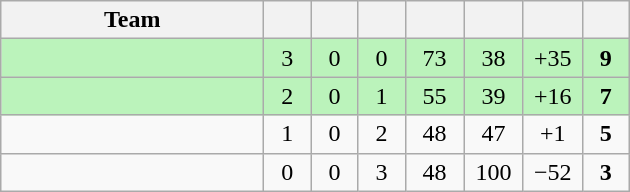<table class="wikitable" style="text-align:center;">
<tr>
<th style="width:10.5em;">Team</th>
<th style="width:1.5em;"></th>
<th style="width:1.5em;"></th>
<th style="width:1.5em;"></th>
<th style="width:2.0em;"></th>
<th style="width:2.0em;"></th>
<th style="width:2.0em;"></th>
<th style="width:1.5em;"></th>
</tr>
<tr bgcolor=#BBF3BB>
<td align="left"></td>
<td>3</td>
<td>0</td>
<td>0</td>
<td>73</td>
<td>38</td>
<td>+35</td>
<td><strong>9</strong></td>
</tr>
<tr bgcolor=#BBF3BB>
<td align="left"></td>
<td>2</td>
<td>0</td>
<td>1</td>
<td>55</td>
<td>39</td>
<td>+16</td>
<td><strong>7</strong></td>
</tr>
<tr>
<td align="left"></td>
<td>1</td>
<td>0</td>
<td>2</td>
<td>48</td>
<td>47</td>
<td>+1</td>
<td><strong>5</strong></td>
</tr>
<tr>
<td align="left"></td>
<td>0</td>
<td>0</td>
<td>3</td>
<td>48</td>
<td>100</td>
<td>−52</td>
<td><strong>3</strong></td>
</tr>
</table>
